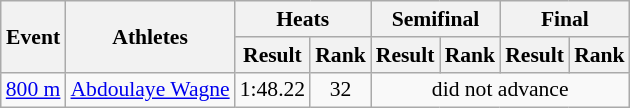<table class="wikitable" border="1" style="font-size:90%">
<tr>
<th rowspan="2">Event</th>
<th rowspan="2">Athletes</th>
<th colspan="2">Heats</th>
<th colspan="2">Semifinal</th>
<th colspan="2">Final</th>
</tr>
<tr>
<th>Result</th>
<th>Rank</th>
<th>Result</th>
<th>Rank</th>
<th>Result</th>
<th>Rank</th>
</tr>
<tr>
<td><a href='#'>800 m</a></td>
<td><a href='#'>Abdoulaye Wagne</a></td>
<td align=center>1:48.22</td>
<td align=center>32</td>
<td align=center colspan=4>did not advance</td>
</tr>
</table>
